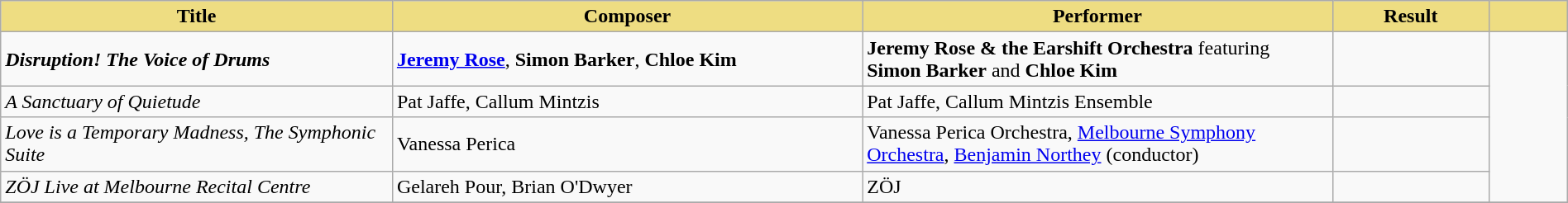<table class="wikitable" width=100%>
<tr>
<th style="width:25%;background:#EEDD82;">Title</th>
<th style="width:30%;background:#EEDD82;">Composer</th>
<th style="width:30%;background:#EEDD82;">Performer</th>
<th style="width:10%;background:#EEDD82;">Result</th>
<th style="width:5%;background:#EEDD82;"></th>
</tr>
<tr>
<td><strong><em>Disruption! The Voice of Drums</em></strong></td>
<td><strong><a href='#'>Jeremy Rose</a></strong>, <strong>Simon Barker</strong>, <strong>Chloe Kim</strong></td>
<td><strong>Jeremy Rose & the Earshift Orchestra</strong> featuring <strong>Simon Barker</strong> and <strong>Chloe Kim</strong></td>
<td></td>
<td rowspan="4"></td>
</tr>
<tr>
<td><em>A Sanctuary of Quietude</em></td>
<td>Pat Jaffe, Callum Mintzis</td>
<td>Pat Jaffe, Callum Mintzis Ensemble</td>
<td></td>
</tr>
<tr>
<td><em>Love is a Temporary Madness, The Symphonic Suite</em></td>
<td>Vanessa Perica</td>
<td>Vanessa Perica Orchestra, <a href='#'>Melbourne Symphony Orchestra</a>, <a href='#'>Benjamin Northey</a> (conductor)</td>
<td></td>
</tr>
<tr>
<td><em>ZÖJ Live at Melbourne Recital Centre</em></td>
<td>Gelareh Pour, Brian O'Dwyer</td>
<td>ZÖJ</td>
<td></td>
</tr>
<tr>
</tr>
</table>
